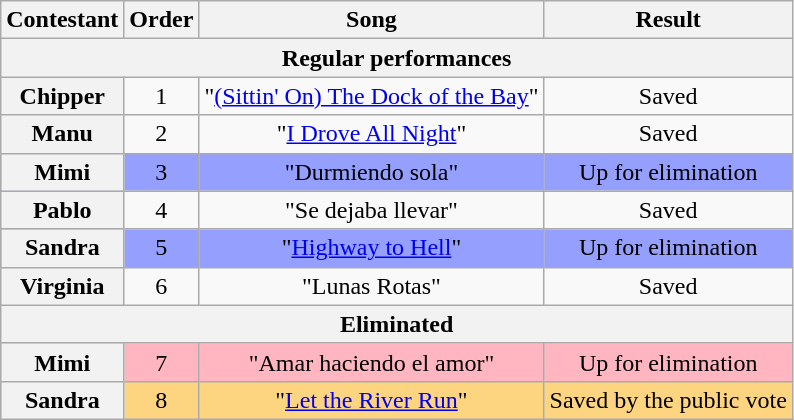<table class="wikitable plainrowheaders" style="text-align:center;">
<tr>
<th scope="col">Contestant</th>
<th scope="col">Order</th>
<th scope="col">Song</th>
<th scope="col">Result</th>
</tr>
<tr>
<th colspan="4">Regular performances</th>
</tr>
<tr>
<th scope="row">Chipper</th>
<td>1</td>
<td>"<a href='#'>(Sittin' On) The Dock of the Bay</a>"</td>
<td>Saved</td>
</tr>
<tr>
<th scope="row">Manu</th>
<td>2</td>
<td>"<a href='#'>I Drove All Night</a>"</td>
<td>Saved</td>
</tr>
<tr style="background:#959ffd;">
<th scope="row">Mimi</th>
<td>3</td>
<td>"Durmiendo sola"</td>
<td>Up for elimination</td>
</tr>
<tr>
<th scope="row">Pablo</th>
<td>4</td>
<td>"Se dejaba llevar"</td>
<td>Saved</td>
</tr>
<tr style="background:#959ffd;">
<th scope="row">Sandra</th>
<td>5</td>
<td>"<a href='#'>Highway to Hell</a>"</td>
<td>Up for elimination</td>
</tr>
<tr>
<th scope="row">Virginia</th>
<td>6</td>
<td>"Lunas Rotas"</td>
<td>Saved</td>
</tr>
<tr>
<th colspan="4">Eliminated</th>
</tr>
<tr style="background:lightpink;">
<th scope="row">Mimi</th>
<td>7</td>
<td>"Amar haciendo el amor"</td>
<td>Up for elimination</td>
</tr>
<tr style="background:#fdd581;">
<th scope="row">Sandra</th>
<td>8</td>
<td>"<a href='#'>Let the River Run</a>"</td>
<td>Saved by the public vote</td>
</tr>
</table>
